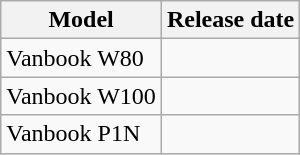<table class="wikitable sortable">
<tr>
<th>Model</th>
<th>Release date</th>
</tr>
<tr>
<td>Vanbook W80</td>
<td></td>
</tr>
<tr>
<td>Vanbook W100</td>
<td></td>
</tr>
<tr>
<td>Vanbook P1N</td>
<td></td>
</tr>
</table>
